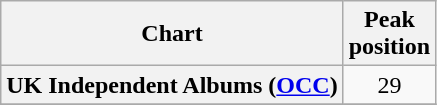<table class="wikitable plainrowheaders sortable" style="text-align:center;" border="1">
<tr>
<th scope="col">Chart</th>
<th scope="col">Peak<br>position</th>
</tr>
<tr>
<th scope="row">UK Independent Albums (<a href='#'>OCC</a>)</th>
<td>29</td>
</tr>
<tr>
</tr>
</table>
